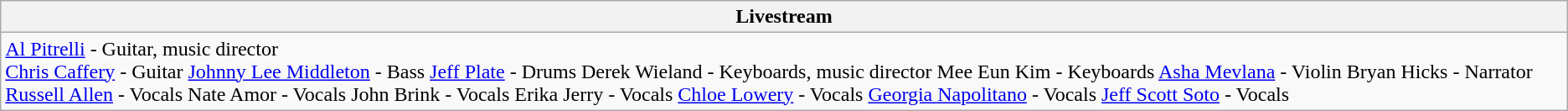<table class="wikitable">
<tr>
<th>Livestream</th>
</tr>
<tr>
<td><a href='#'>Al Pitrelli</a> - Guitar, music director<br><a href='#'>Chris Caffery</a> - Guitar
<a href='#'>Johnny Lee Middleton</a> - Bass
<a href='#'>Jeff Plate</a> - Drums
Derek Wieland - Keyboards, music director
Mee Eun Kim - Keyboards
<a href='#'>Asha Mevlana</a> - Violin
Bryan Hicks - Narrator
<a href='#'>Russell Allen</a> - Vocals
Nate Amor - Vocals
John Brink - Vocals
Erika Jerry - Vocals
<a href='#'>Chloe Lowery</a> - Vocals
<a href='#'>Georgia Napolitano</a> - Vocals
<a href='#'>Jeff Scott Soto</a> - Vocals</td>
</tr>
</table>
